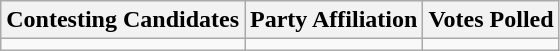<table class="wikitable sortable">
<tr>
<th>Contesting Candidates</th>
<th>Party Affiliation</th>
<th>Votes Polled</th>
</tr>
<tr>
<td></td>
<td></td>
<td></td>
</tr>
</table>
